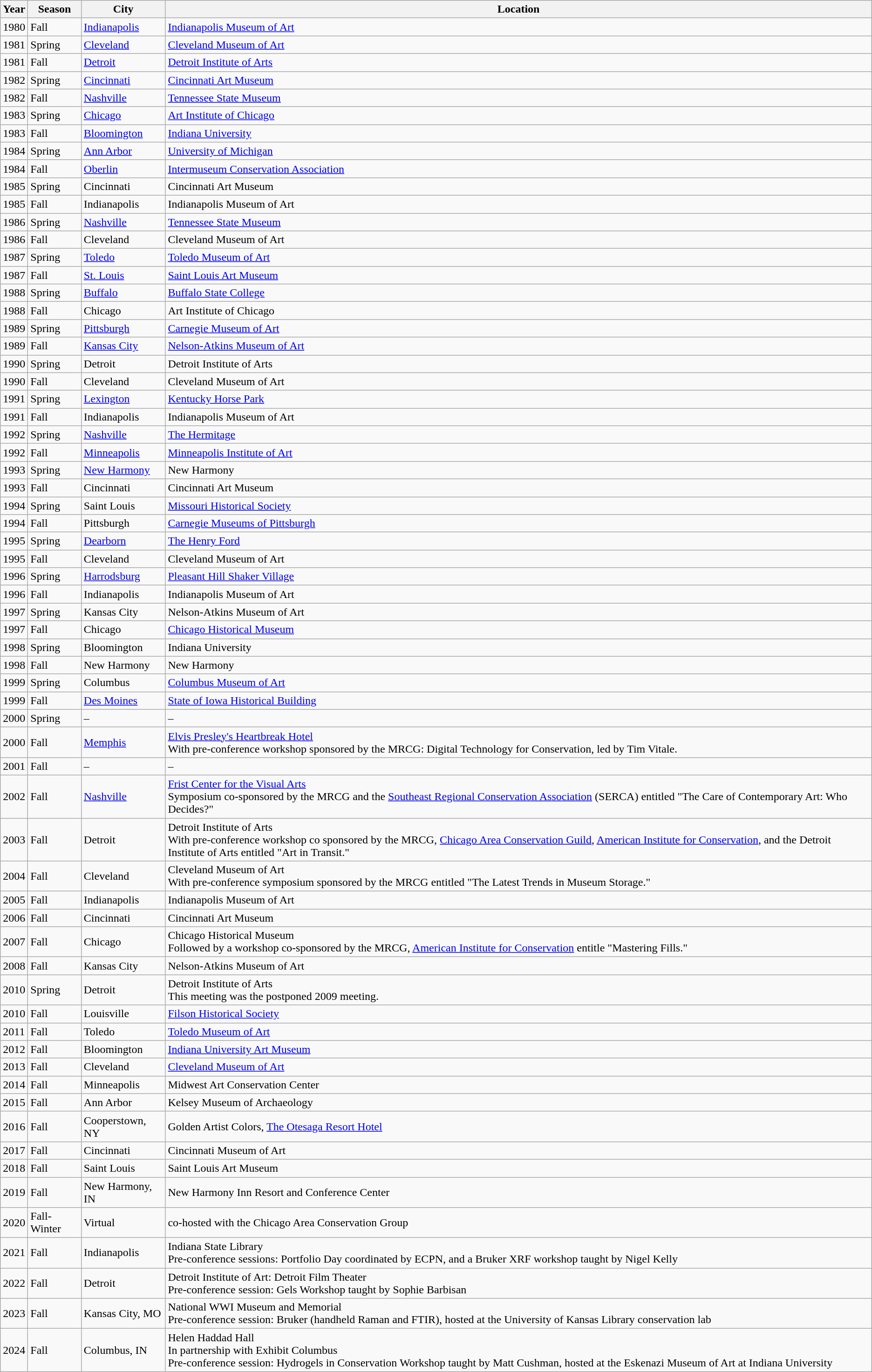<table class="wikitable sortable">
<tr>
<th>Year</th>
<th>Season</th>
<th>City</th>
<th>Location</th>
</tr>
<tr>
<td>1980</td>
<td>Fall</td>
<td><a href='#'>Indianapolis</a></td>
<td><a href='#'>Indianapolis Museum of Art</a></td>
</tr>
<tr>
<td>1981</td>
<td>Spring</td>
<td><a href='#'>Cleveland</a></td>
<td><a href='#'>Cleveland Museum of Art</a></td>
</tr>
<tr>
<td>1981</td>
<td>Fall</td>
<td><a href='#'>Detroit</a></td>
<td><a href='#'>Detroit Institute of Arts</a></td>
</tr>
<tr>
<td>1982</td>
<td>Spring</td>
<td><a href='#'>Cincinnati</a></td>
<td><a href='#'>Cincinnati Art Museum</a></td>
</tr>
<tr>
<td>1982</td>
<td>Fall</td>
<td><a href='#'>Nashville</a></td>
<td><a href='#'>Tennessee State Museum</a></td>
</tr>
<tr>
<td>1983</td>
<td>Spring</td>
<td><a href='#'>Chicago</a></td>
<td><a href='#'>Art Institute of Chicago</a></td>
</tr>
<tr>
<td>1983</td>
<td>Fall</td>
<td><a href='#'>Bloomington</a></td>
<td><a href='#'>Indiana University</a></td>
</tr>
<tr>
<td>1984</td>
<td>Spring</td>
<td><a href='#'>Ann Arbor</a></td>
<td><a href='#'>University of Michigan</a></td>
</tr>
<tr>
<td>1984</td>
<td>Fall</td>
<td><a href='#'>Oberlin</a></td>
<td><a href='#'>Intermuseum Conservation Association</a></td>
</tr>
<tr>
<td>1985</td>
<td>Spring</td>
<td>Cincinnati</td>
<td>Cincinnati Art Museum</td>
</tr>
<tr>
<td>1985</td>
<td>Fall</td>
<td>Indianapolis</td>
<td>Indianapolis Museum of Art</td>
</tr>
<tr>
<td>1986</td>
<td>Spring</td>
<td><a href='#'>Nashville</a></td>
<td><a href='#'>Tennessee State Museum</a></td>
</tr>
<tr>
<td>1986</td>
<td>Fall</td>
<td>Cleveland</td>
<td>Cleveland Museum of Art</td>
</tr>
<tr>
<td>1987</td>
<td>Spring</td>
<td><a href='#'>Toledo</a></td>
<td><a href='#'>Toledo Museum of Art</a></td>
</tr>
<tr>
<td>1987</td>
<td>Fall</td>
<td><a href='#'>St. Louis</a></td>
<td><a href='#'>Saint Louis Art Museum</a></td>
</tr>
<tr>
<td>1988</td>
<td>Spring</td>
<td><a href='#'>Buffalo</a></td>
<td><a href='#'>Buffalo State College</a></td>
</tr>
<tr>
<td>1988</td>
<td>Fall</td>
<td>Chicago</td>
<td>Art Institute of Chicago</td>
</tr>
<tr>
<td>1989</td>
<td>Spring</td>
<td><a href='#'>Pittsburgh</a></td>
<td><a href='#'>Carnegie Museum of Art</a></td>
</tr>
<tr>
<td>1989</td>
<td>Fall</td>
<td><a href='#'>Kansas City</a></td>
<td><a href='#'>Nelson-Atkins Museum of Art</a></td>
</tr>
<tr>
<td>1990</td>
<td>Spring</td>
<td>Detroit</td>
<td>Detroit Institute of Arts</td>
</tr>
<tr>
<td>1990</td>
<td>Fall</td>
<td>Cleveland</td>
<td>Cleveland Museum of Art</td>
</tr>
<tr>
<td>1991</td>
<td>Spring</td>
<td><a href='#'>Lexington</a></td>
<td><a href='#'>Kentucky Horse Park</a></td>
</tr>
<tr>
<td>1991</td>
<td>Fall</td>
<td>Indianapolis</td>
<td>Indianapolis Museum of Art</td>
</tr>
<tr>
<td>1992</td>
<td>Spring</td>
<td><a href='#'>Nashville</a></td>
<td><a href='#'>The Hermitage</a></td>
</tr>
<tr>
<td>1992</td>
<td>Fall</td>
<td><a href='#'>Minneapolis</a></td>
<td><a href='#'>Minneapolis Institute of Art</a></td>
</tr>
<tr>
<td>1993</td>
<td>Spring</td>
<td><a href='#'>New Harmony</a></td>
<td>New Harmony</td>
</tr>
<tr>
<td>1993</td>
<td>Fall</td>
<td>Cincinnati</td>
<td>Cincinnati Art Museum</td>
</tr>
<tr>
<td>1994</td>
<td>Spring</td>
<td>Saint Louis</td>
<td><a href='#'>Missouri Historical Society</a></td>
</tr>
<tr>
<td>1994</td>
<td>Fall</td>
<td>Pittsburgh</td>
<td><a href='#'>Carnegie Museums of Pittsburgh</a></td>
</tr>
<tr>
<td>1995</td>
<td>Spring</td>
<td><a href='#'>Dearborn</a></td>
<td><a href='#'>The Henry Ford</a></td>
</tr>
<tr>
<td>1995</td>
<td>Fall</td>
<td>Cleveland</td>
<td>Cleveland Museum of Art</td>
</tr>
<tr>
<td>1996</td>
<td>Spring</td>
<td><a href='#'>Harrodsburg</a></td>
<td><a href='#'>Pleasant Hill Shaker Village</a></td>
</tr>
<tr>
<td>1996</td>
<td>Fall</td>
<td>Indianapolis</td>
<td>Indianapolis Museum of Art</td>
</tr>
<tr>
<td>1997</td>
<td>Spring</td>
<td>Kansas City</td>
<td>Nelson-Atkins Museum of Art</td>
</tr>
<tr>
<td>1997</td>
<td>Fall</td>
<td>Chicago</td>
<td><a href='#'>Chicago Historical Museum</a></td>
</tr>
<tr>
<td>1998</td>
<td>Spring</td>
<td>Bloomington</td>
<td>Indiana University</td>
</tr>
<tr>
<td>1998</td>
<td>Fall</td>
<td>New Harmony</td>
<td>New Harmony</td>
</tr>
<tr>
<td>1999</td>
<td>Spring</td>
<td>Columbus</td>
<td><a href='#'>Columbus Museum of Art</a></td>
</tr>
<tr>
<td>1999</td>
<td>Fall</td>
<td><a href='#'>Des Moines</a></td>
<td><a href='#'>State of Iowa Historical Building</a></td>
</tr>
<tr>
<td>2000</td>
<td>Spring</td>
<td>–</td>
<td>–</td>
</tr>
<tr>
<td>2000</td>
<td>Fall</td>
<td><a href='#'>Memphis</a></td>
<td><a href='#'>Elvis Presley's Heartbreak Hotel</a><br>With pre-conference workshop sponsored by the MRCG: Digital Technology for Conservation, led by Tim Vitale.</td>
</tr>
<tr>
<td>2001</td>
<td>Fall</td>
<td>–</td>
<td>–</td>
</tr>
<tr>
<td>2002</td>
<td>Fall</td>
<td><a href='#'>Nashville</a></td>
<td><a href='#'>Frist Center for the Visual Arts</a><br>Symposium co-sponsored by the MRCG and the <a href='#'>Southeast Regional Conservation Association</a> (SERCA) entitled "The Care of Contemporary Art: Who Decides?"</td>
</tr>
<tr>
<td>2003</td>
<td>Fall</td>
<td>Detroit</td>
<td>Detroit Institute of Arts<br>With pre-conference workshop co sponsored by the MRCG, <a href='#'>Chicago Area Conservation Guild</a>, <a href='#'>American Institute for Conservation</a>, and the Detroit Institute of Arts entitled "Art in Transit."</td>
</tr>
<tr>
<td>2004</td>
<td>Fall</td>
<td>Cleveland</td>
<td>Cleveland Museum of Art<br>With pre-conference symposium sponsored by the MRCG entitled "The Latest Trends in Museum Storage."</td>
</tr>
<tr>
<td>2005</td>
<td>Fall</td>
<td>Indianapolis</td>
<td>Indianapolis Museum of Art</td>
</tr>
<tr>
<td>2006</td>
<td>Fall</td>
<td>Cincinnati</td>
<td>Cincinnati Art Museum</td>
</tr>
<tr>
<td>2007</td>
<td>Fall</td>
<td>Chicago</td>
<td>Chicago Historical Museum<br>Followed by a workshop co-sponsored by the MRCG, <a href='#'>American Institute for Conservation</a> entitle "Mastering Fills."</td>
</tr>
<tr>
<td>2008</td>
<td>Fall</td>
<td>Kansas City</td>
<td>Nelson-Atkins Museum of Art</td>
</tr>
<tr>
<td>2010</td>
<td>Spring</td>
<td>Detroit</td>
<td>Detroit Institute of Arts<br>This meeting was the postponed 2009 meeting.</td>
</tr>
<tr>
<td>2010</td>
<td>Fall</td>
<td>Louisville</td>
<td><a href='#'>Filson Historical Society</a></td>
</tr>
<tr>
<td>2011</td>
<td>Fall</td>
<td>Toledo</td>
<td><a href='#'>Toledo Museum of Art</a></td>
</tr>
<tr>
<td>2012</td>
<td>Fall</td>
<td>Bloomington</td>
<td><a href='#'>Indiana University Art Museum</a></td>
</tr>
<tr>
<td>2013</td>
<td>Fall</td>
<td>Cleveland</td>
<td><a href='#'>Cleveland Museum of Art</a></td>
</tr>
<tr>
<td>2014</td>
<td>Fall</td>
<td>Minneapolis</td>
<td>Midwest Art Conservation Center</td>
</tr>
<tr>
<td>2015</td>
<td>Fall</td>
<td>Ann Arbor</td>
<td>Kelsey Museum of Archaeology</td>
</tr>
<tr>
<td>2016</td>
<td>Fall</td>
<td>Cooperstown, NY</td>
<td>Golden Artist Colors, <a href='#'>The Otesaga Resort Hotel</a></td>
</tr>
<tr>
<td>2017</td>
<td>Fall</td>
<td>Cincinnati</td>
<td>Cincinnati Museum of Art</td>
</tr>
<tr>
<td>2018</td>
<td>Fall</td>
<td>Saint Louis</td>
<td>Saint Louis Art Museum</td>
</tr>
<tr>
<td>2019</td>
<td>Fall</td>
<td>New Harmony, IN</td>
<td>New Harmony Inn Resort and Conference Center</td>
</tr>
<tr>
<td>2020</td>
<td>Fall-Winter</td>
<td>Virtual</td>
<td>co-hosted with the Chicago Area Conservation Group</td>
</tr>
<tr>
<td>2021</td>
<td>Fall</td>
<td>Indianapolis</td>
<td>Indiana State Library<br>Pre-conference sessions: Portfolio Day coordinated by ECPN, and a Bruker XRF workshop taught by Nigel Kelly</td>
</tr>
<tr>
<td>2022</td>
<td>Fall</td>
<td>Detroit</td>
<td>Detroit Institute of Art: Detroit Film Theater<br>Pre-conference session: Gels Workshop taught by Sophie Barbisan</td>
</tr>
<tr>
<td>2023</td>
<td>Fall</td>
<td>Kansas City, MO</td>
<td>National WWI Museum and Memorial<br>Pre-conference session: Bruker (handheld Raman and FTIR), hosted at the University of Kansas Library conservation lab</td>
</tr>
<tr>
<td>2024</td>
<td>Fall</td>
<td>Columbus, IN</td>
<td>Helen Haddad Hall<br>In partnership with Exhibit Columbus<br>Pre-conference session: Hydrogels in Conservation Workshop taught by Matt Cushman, hosted at the Eskenazi Museum of Art at Indiana University</td>
</tr>
</table>
